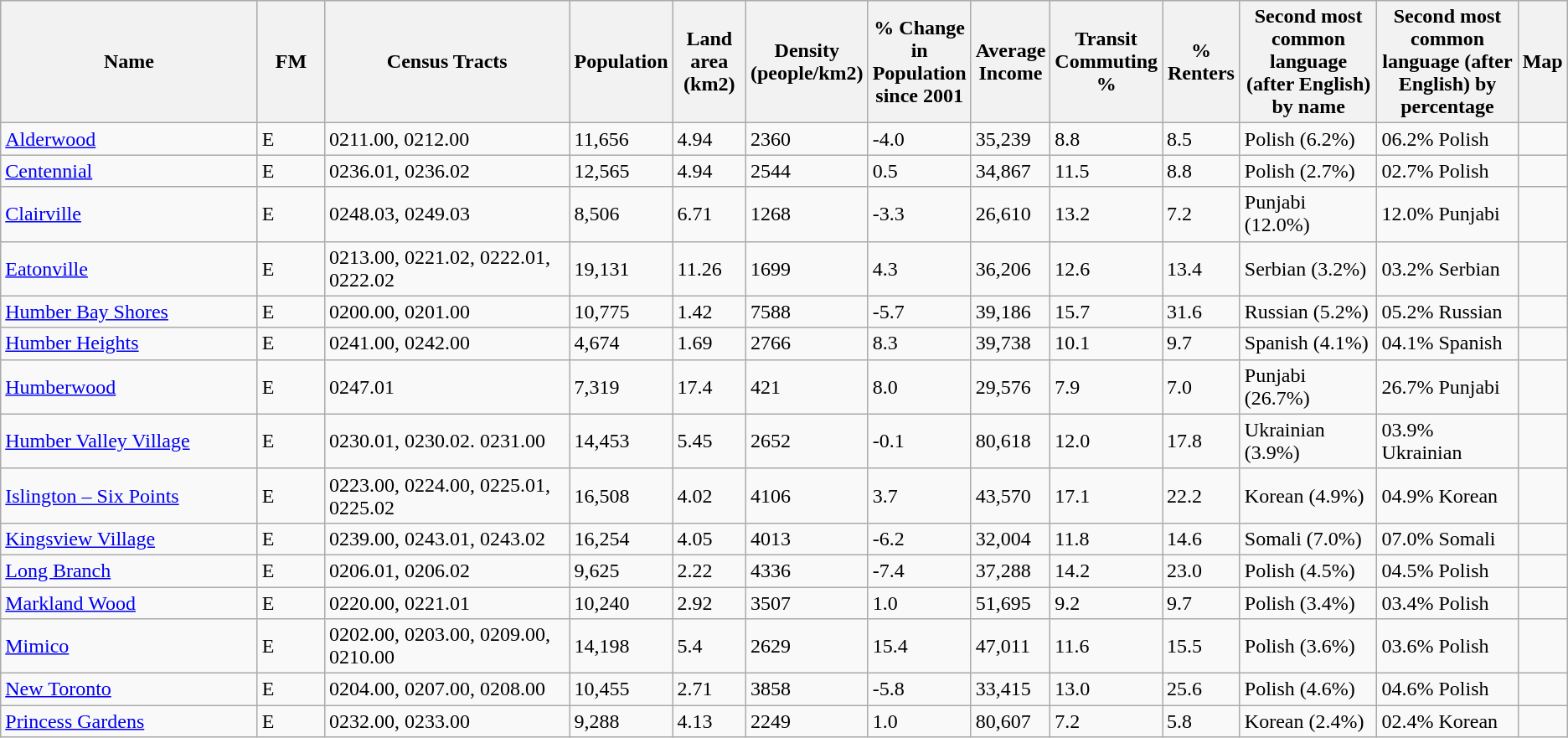<table class="wikitable sortable">
<tr>
<th width="20%">Name</th>
<th width="5%">FM</th>
<th width="20%">Census Tracts</th>
<th width="5%">Population</th>
<th width="5%">Land area (km2)</th>
<th width="5%">Density (people/km2)</th>
<th width="5%">% Change in Population since 2001</th>
<th width="5%">Average Income</th>
<th width="5%">Transit Commuting %</th>
<th width="5%">% Renters</th>
<th width="10%">Second most common language (after English) by name</th>
<th width="10%">Second most common language (after English) by percentage</th>
<th width="10%">Map</th>
</tr>
<tr>
<td><a href='#'>Alderwood</a></td>
<td>E</td>
<td>0211.00, 0212.00</td>
<td>11,656</td>
<td>4.94</td>
<td>2360</td>
<td>-4.0</td>
<td>35,239</td>
<td>8.8</td>
<td>8.5</td>
<td>Polish (6.2%)</td>
<td>06.2% Polish</td>
<td></td>
</tr>
<tr>
<td><a href='#'>Centennial</a></td>
<td>E</td>
<td>0236.01, 0236.02</td>
<td>12,565</td>
<td>4.94</td>
<td>2544</td>
<td>0.5</td>
<td>34,867</td>
<td>11.5</td>
<td>8.8</td>
<td>Polish (2.7%)</td>
<td>02.7% Polish</td>
<td></td>
</tr>
<tr>
<td><a href='#'>Clairville</a></td>
<td>E</td>
<td>0248.03, 0249.03</td>
<td>8,506</td>
<td>6.71</td>
<td>1268</td>
<td>-3.3</td>
<td>26,610</td>
<td>13.2</td>
<td>7.2</td>
<td>Punjabi (12.0%)</td>
<td>12.0% Punjabi</td>
<td></td>
</tr>
<tr>
<td><a href='#'>Eatonville</a></td>
<td>E</td>
<td>0213.00, 0221.02, 0222.01, 0222.02</td>
<td>19,131</td>
<td>11.26</td>
<td>1699</td>
<td>4.3</td>
<td>36,206</td>
<td>12.6</td>
<td>13.4</td>
<td>Serbian (3.2%)</td>
<td>03.2% Serbian</td>
<td></td>
</tr>
<tr>
<td><a href='#'>Humber Bay Shores</a></td>
<td>E</td>
<td>0200.00, 0201.00</td>
<td>10,775</td>
<td>1.42</td>
<td>7588</td>
<td>-5.7</td>
<td>39,186</td>
<td>15.7</td>
<td>31.6</td>
<td>Russian (5.2%)</td>
<td>05.2% Russian</td>
<td></td>
</tr>
<tr>
<td><a href='#'>Humber Heights</a></td>
<td>E</td>
<td>0241.00, 0242.00</td>
<td>4,674</td>
<td>1.69</td>
<td>2766</td>
<td>8.3</td>
<td>39,738</td>
<td>10.1</td>
<td>9.7</td>
<td>Spanish (4.1%)</td>
<td>04.1% Spanish</td>
<td></td>
</tr>
<tr>
<td><a href='#'>Humberwood</a></td>
<td>E</td>
<td>0247.01</td>
<td>7,319</td>
<td>17.4</td>
<td>421</td>
<td>8.0</td>
<td>29,576</td>
<td>7.9</td>
<td>7.0</td>
<td>Punjabi (26.7%)</td>
<td>26.7% Punjabi</td>
<td></td>
</tr>
<tr>
<td><a href='#'>Humber Valley Village</a></td>
<td>E</td>
<td>0230.01, 0230.02. 0231.00</td>
<td>14,453</td>
<td>5.45</td>
<td>2652</td>
<td>-0.1</td>
<td>80,618</td>
<td>12.0</td>
<td>17.8</td>
<td>Ukrainian (3.9%)</td>
<td>03.9% Ukrainian</td>
<td></td>
</tr>
<tr>
<td><a href='#'>Islington – Six Points</a></td>
<td>E</td>
<td>0223.00, 0224.00, 0225.01, 0225.02</td>
<td>16,508</td>
<td>4.02</td>
<td>4106</td>
<td>3.7</td>
<td>43,570</td>
<td>17.1</td>
<td>22.2</td>
<td>Korean (4.9%)</td>
<td>04.9% Korean</td>
<td></td>
</tr>
<tr>
<td><a href='#'>Kingsview Village</a></td>
<td>E</td>
<td>0239.00, 0243.01, 0243.02</td>
<td>16,254</td>
<td>4.05</td>
<td>4013</td>
<td>-6.2</td>
<td>32,004</td>
<td>11.8</td>
<td>14.6</td>
<td>Somali (7.0%)</td>
<td>07.0% Somali</td>
<td></td>
</tr>
<tr>
<td><a href='#'>Long Branch</a></td>
<td>E</td>
<td>0206.01, 0206.02</td>
<td>9,625</td>
<td>2.22</td>
<td>4336</td>
<td>-7.4</td>
<td>37,288</td>
<td>14.2</td>
<td>23.0</td>
<td>Polish (4.5%)</td>
<td>04.5% Polish</td>
<td></td>
</tr>
<tr>
<td><a href='#'>Markland Wood</a></td>
<td>E</td>
<td>0220.00, 0221.01</td>
<td>10,240</td>
<td>2.92</td>
<td>3507</td>
<td>1.0</td>
<td>51,695</td>
<td>9.2</td>
<td>9.7</td>
<td>Polish (3.4%)</td>
<td>03.4% Polish</td>
<td></td>
</tr>
<tr>
<td><a href='#'>Mimico</a></td>
<td>E</td>
<td>0202.00, 0203.00, 0209.00, 0210.00</td>
<td>14,198</td>
<td>5.4</td>
<td>2629</td>
<td>15.4</td>
<td>47,011</td>
<td>11.6</td>
<td>15.5</td>
<td>Polish (3.6%)</td>
<td>03.6% Polish</td>
<td></td>
</tr>
<tr>
<td><a href='#'>New Toronto</a></td>
<td>E</td>
<td>0204.00, 0207.00, 0208.00</td>
<td>10,455</td>
<td>2.71</td>
<td>3858</td>
<td>-5.8</td>
<td>33,415</td>
<td>13.0</td>
<td>25.6</td>
<td>Polish (4.6%)</td>
<td>04.6% Polish</td>
<td></td>
</tr>
<tr>
<td><a href='#'>Princess Gardens</a></td>
<td>E</td>
<td>0232.00, 0233.00</td>
<td>9,288</td>
<td>4.13</td>
<td>2249</td>
<td>1.0</td>
<td>80,607</td>
<td>7.2</td>
<td>5.8</td>
<td>Korean (2.4%)</td>
<td>02.4% Korean</td>
<td></td>
</tr>
</table>
